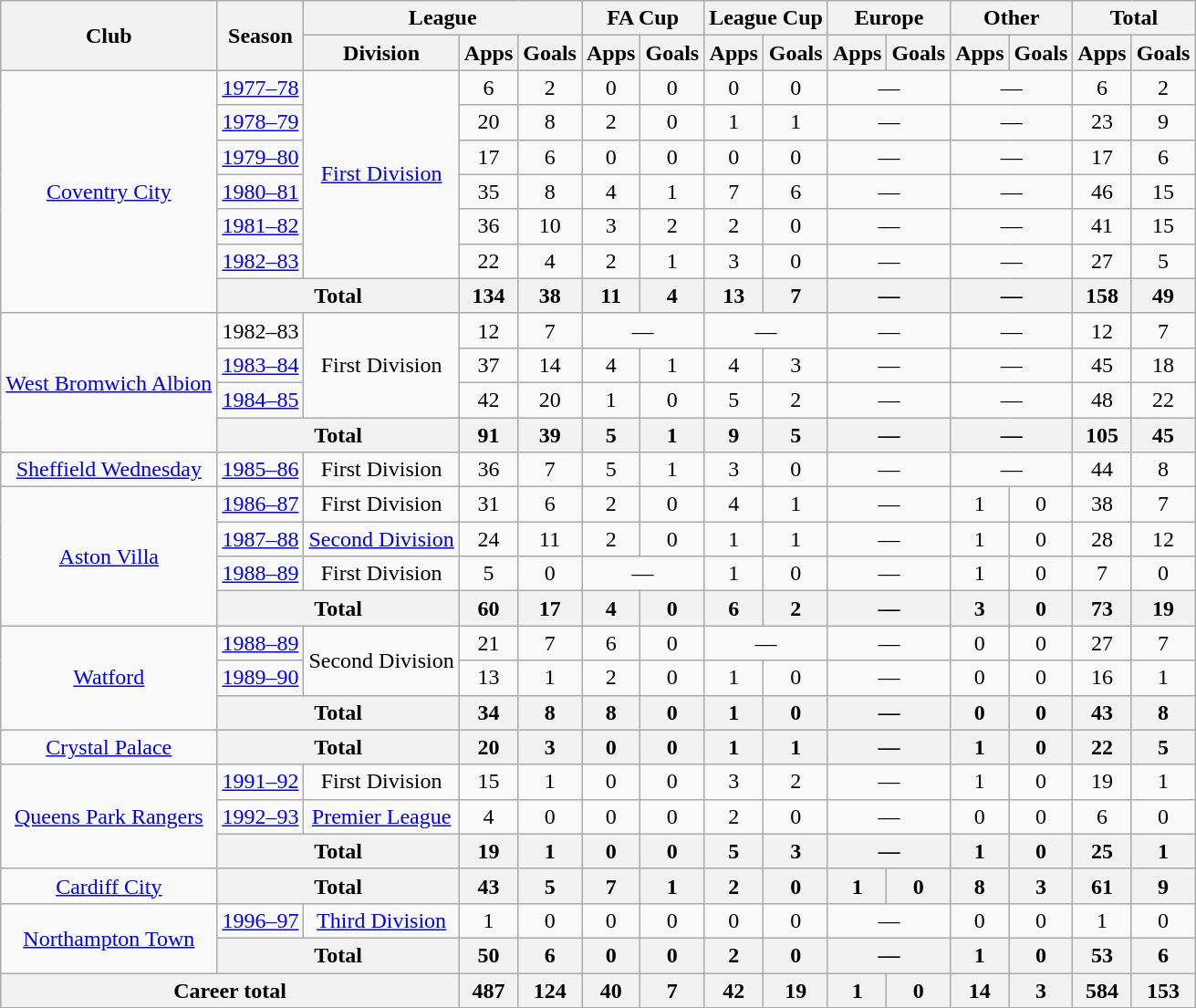<table class="wikitable" style="text-align: center;">
<tr>
<th rowspan="2">Club</th>
<th rowspan="2">Season</th>
<th colspan="3">League</th>
<th colspan="2">FA Cup</th>
<th colspan="2">League Cup</th>
<th colspan="2">Europe</th>
<th colspan="2">Other</th>
<th colspan="2">Total</th>
</tr>
<tr>
<th>Division</th>
<th>Apps</th>
<th>Goals</th>
<th>Apps</th>
<th>Goals</th>
<th>Apps</th>
<th>Goals</th>
<th>Apps</th>
<th>Goals</th>
<th>Apps</th>
<th>Goals</th>
<th>Apps</th>
<th>Goals</th>
</tr>
<tr>
<td rowspan="7"><a href='#'>Coventry City</a></td>
<td><a href='#'>1977–78</a></td>
<td rowspan="6"><a href='#'>First Division</a></td>
<td>6</td>
<td>2</td>
<td>0</td>
<td>0</td>
<td>0</td>
<td>0</td>
<td colspan="2">—</td>
<td colspan="2">—</td>
<td>6</td>
<td>2</td>
</tr>
<tr>
<td><a href='#'>1978–79</a></td>
<td>20</td>
<td>8</td>
<td>2</td>
<td>0</td>
<td>1</td>
<td>1</td>
<td colspan="2">—</td>
<td colspan="2">—</td>
<td>23</td>
<td>9</td>
</tr>
<tr>
<td><a href='#'>1979–80</a></td>
<td>17</td>
<td>6</td>
<td>0</td>
<td>0</td>
<td>0</td>
<td>0</td>
<td colspan="2">—</td>
<td colspan="2">—</td>
<td>17</td>
<td>6</td>
</tr>
<tr>
<td><a href='#'>1980–81</a></td>
<td>35</td>
<td>8</td>
<td>4</td>
<td>1</td>
<td>7</td>
<td>6</td>
<td colspan="2">—</td>
<td colspan="2">—</td>
<td>46</td>
<td>15</td>
</tr>
<tr>
<td><a href='#'>1981–82</a></td>
<td>36</td>
<td>10</td>
<td>3</td>
<td>2</td>
<td>2</td>
<td>0</td>
<td colspan="2">—</td>
<td colspan="2">—</td>
<td>41</td>
<td>15</td>
</tr>
<tr>
<td><a href='#'>1982–83</a></td>
<td>22</td>
<td>4</td>
<td>2</td>
<td>1</td>
<td>3</td>
<td>0</td>
<td colspan="2">—</td>
<td colspan="2">—</td>
<td>27</td>
<td>5</td>
</tr>
<tr>
<th colspan="2">Total</th>
<th>134</th>
<th>38</th>
<th>11</th>
<th>4</th>
<th>13</th>
<th>7</th>
<th colspan="2">—</th>
<th colspan="2">—</th>
<th>158</th>
<th>49</th>
</tr>
<tr>
<td rowspan="4"><a href='#'>West Bromwich Albion</a></td>
<td>1982–83</td>
<td rowspan="3">First Division</td>
<td>12</td>
<td>7</td>
<td colspan="2">—</td>
<td colspan="2">—</td>
<td colspan="2">—</td>
<td colspan="2">—</td>
<td>12</td>
<td>7</td>
</tr>
<tr>
<td><a href='#'>1983–84</a></td>
<td>37</td>
<td>14</td>
<td>4</td>
<td>1</td>
<td>4</td>
<td>3</td>
<td colspan="2">—</td>
<td colspan="2">—</td>
<td>45</td>
<td>18</td>
</tr>
<tr>
<td><a href='#'>1984–85</a></td>
<td>42</td>
<td>20</td>
<td>1</td>
<td>0</td>
<td>5</td>
<td>2</td>
<td colspan="2">—</td>
<td colspan="2">—</td>
<td>48</td>
<td>22</td>
</tr>
<tr>
<th colspan="2">Total</th>
<th>91</th>
<th>39</th>
<th>5</th>
<th>1</th>
<th>9</th>
<th>5</th>
<th colspan="2">—</th>
<th colspan="2">—</th>
<th>105</th>
<th>45</th>
</tr>
<tr>
<td><a href='#'>Sheffield Wednesday</a></td>
<td><a href='#'>1985–86</a></td>
<td>First Division</td>
<td>36</td>
<td>7</td>
<td>5</td>
<td>1</td>
<td>3</td>
<td>0</td>
<td colspan="2">—</td>
<td colspan="2">—</td>
<td>44</td>
<td>8</td>
</tr>
<tr>
<td rowspan="4"><a href='#'>Aston Villa</a></td>
<td><a href='#'>1986–87</a></td>
<td>First Division</td>
<td>31</td>
<td>6</td>
<td>2</td>
<td>0</td>
<td>4</td>
<td>1</td>
<td colspan="2">—</td>
<td>1</td>
<td>0</td>
<td>38</td>
<td>7</td>
</tr>
<tr>
<td><a href='#'>1987–88</a></td>
<td><a href='#'>Second Division</a></td>
<td>24</td>
<td>11</td>
<td>2</td>
<td>0</td>
<td>1</td>
<td>1</td>
<td colspan="2">—</td>
<td>1</td>
<td>0</td>
<td>28</td>
<td>12</td>
</tr>
<tr>
<td><a href='#'>1988–89</a></td>
<td>First Division</td>
<td>5</td>
<td>0</td>
<td colspan="2">—</td>
<td>1</td>
<td>0</td>
<td colspan="2">—</td>
<td>1</td>
<td>0</td>
<td>7</td>
<td>0</td>
</tr>
<tr>
<th colspan="2">Total</th>
<th>60</th>
<th>17</th>
<th>4</th>
<th>0</th>
<th>6</th>
<th>2</th>
<th colspan="2">—</th>
<th>3</th>
<th>0</th>
<th>73</th>
<th>19</th>
</tr>
<tr>
<td rowspan="3"><a href='#'>Watford</a></td>
<td><a href='#'>1988–89</a></td>
<td rowspan="2">Second Division</td>
<td>21</td>
<td>7</td>
<td>6</td>
<td>0</td>
<td colspan="2">—</td>
<td colspan="2">—</td>
<td>0</td>
<td>0</td>
<td>27</td>
<td>7</td>
</tr>
<tr>
<td><a href='#'>1989–90</a></td>
<td>13</td>
<td>1</td>
<td>2</td>
<td>0</td>
<td>1</td>
<td>0</td>
<td colspan="2">—</td>
<td>0</td>
<td>0</td>
<td>16</td>
<td>1</td>
</tr>
<tr>
<th colspan="2">Total</th>
<th>34</th>
<th>8</th>
<th>8</th>
<th>0</th>
<th>1</th>
<th>0</th>
<th colspan="2">—</th>
<th>0</th>
<th>0</th>
<th>43</th>
<th>8</th>
</tr>
<tr>
<td><a href='#'>Crystal Palace</a></td>
<th colspan="2">Total</th>
<th>20</th>
<th>3</th>
<th>0</th>
<th>0</th>
<th>1</th>
<th>1</th>
<th colspan="2">—</th>
<th>1</th>
<th>0</th>
<th>22</th>
<th>5</th>
</tr>
<tr>
<td rowspan="3"><a href='#'>Queens Park Rangers</a></td>
<td><a href='#'>1991–92</a></td>
<td>First Division</td>
<td>15</td>
<td>1</td>
<td>0</td>
<td>0</td>
<td>3</td>
<td>2</td>
<td colspan="2">—</td>
<td>1</td>
<td>0</td>
<td>19</td>
<td>1</td>
</tr>
<tr>
<td><a href='#'>1992–93</a></td>
<td><a href='#'>Premier League</a></td>
<td>4</td>
<td>0</td>
<td>0</td>
<td>0</td>
<td>2</td>
<td>0</td>
<td colspan="2">—</td>
<td>0</td>
<td>0</td>
<td>6</td>
<td>0</td>
</tr>
<tr>
<th colspan="2">Total</th>
<th>19</th>
<th>1</th>
<th>0</th>
<th>0</th>
<th>5</th>
<th>3</th>
<th colspan="2">—</th>
<th>1</th>
<th>0</th>
<th>25</th>
<th>1</th>
</tr>
<tr>
<td><a href='#'>Cardiff City</a></td>
<th colspan="2">Total</th>
<th>43</th>
<th>5</th>
<th>7</th>
<th>1</th>
<th>2</th>
<th>0</th>
<th>1</th>
<th>0</th>
<th>8</th>
<th>3</th>
<th>61</th>
<th>9</th>
</tr>
<tr>
<td rowspan="2"><a href='#'>Northampton Town</a></td>
<td><a href='#'>1996–97</a></td>
<td><a href='#'>Third Division</a></td>
<td>1</td>
<td>0</td>
<td>0</td>
<td>0</td>
<td>0</td>
<td>0</td>
<td colspan="2">—</td>
<td>0</td>
<td>0</td>
<td>1</td>
<td>0</td>
</tr>
<tr>
<th colspan="2">Total</th>
<th>50</th>
<th>6</th>
<th>0</th>
<th>0</th>
<th>2</th>
<th>0</th>
<th colspan="2">—</th>
<th>1</th>
<th>0</th>
<th>53</th>
<th>6</th>
</tr>
<tr>
<th colspan="3">Career total</th>
<th>487</th>
<th>124</th>
<th>40</th>
<th>7</th>
<th>42</th>
<th>19</th>
<th>1</th>
<th>0</th>
<th>14</th>
<th>3</th>
<th>584</th>
<th>153</th>
</tr>
</table>
